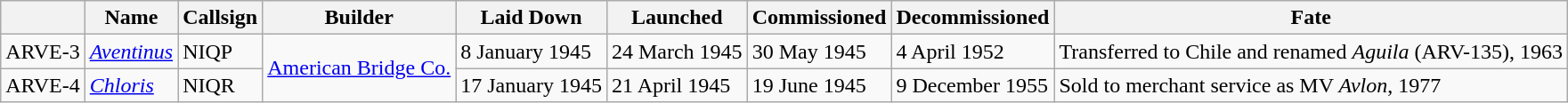<table class="wikitable">
<tr>
<th></th>
<th>Name</th>
<th>Callsign</th>
<th>Builder</th>
<th>Laid Down</th>
<th>Launched</th>
<th>Commissioned</th>
<th>Decommissioned</th>
<th>Fate</th>
</tr>
<tr>
<td>ARVE-3</td>
<td><em><a href='#'>Aventinus</a></em></td>
<td>NIQP</td>
<td rowspan="2" align="center"><a href='#'>American Bridge Co.</a></td>
<td>8 January 1945</td>
<td>24 March 1945</td>
<td>30 May 1945</td>
<td>4 April 1952</td>
<td>Transferred to Chile and renamed <em>Aguila</em> (ARV-135), 1963</td>
</tr>
<tr>
<td>ARVE-4</td>
<td><em><a href='#'>Chloris</a></em></td>
<td>NIQR</td>
<td>17 January 1945</td>
<td>21 April 1945</td>
<td>19 June 1945</td>
<td>9 December 1955</td>
<td>Sold to merchant service as MV <em>Avlon</em>, 1977</td>
</tr>
</table>
